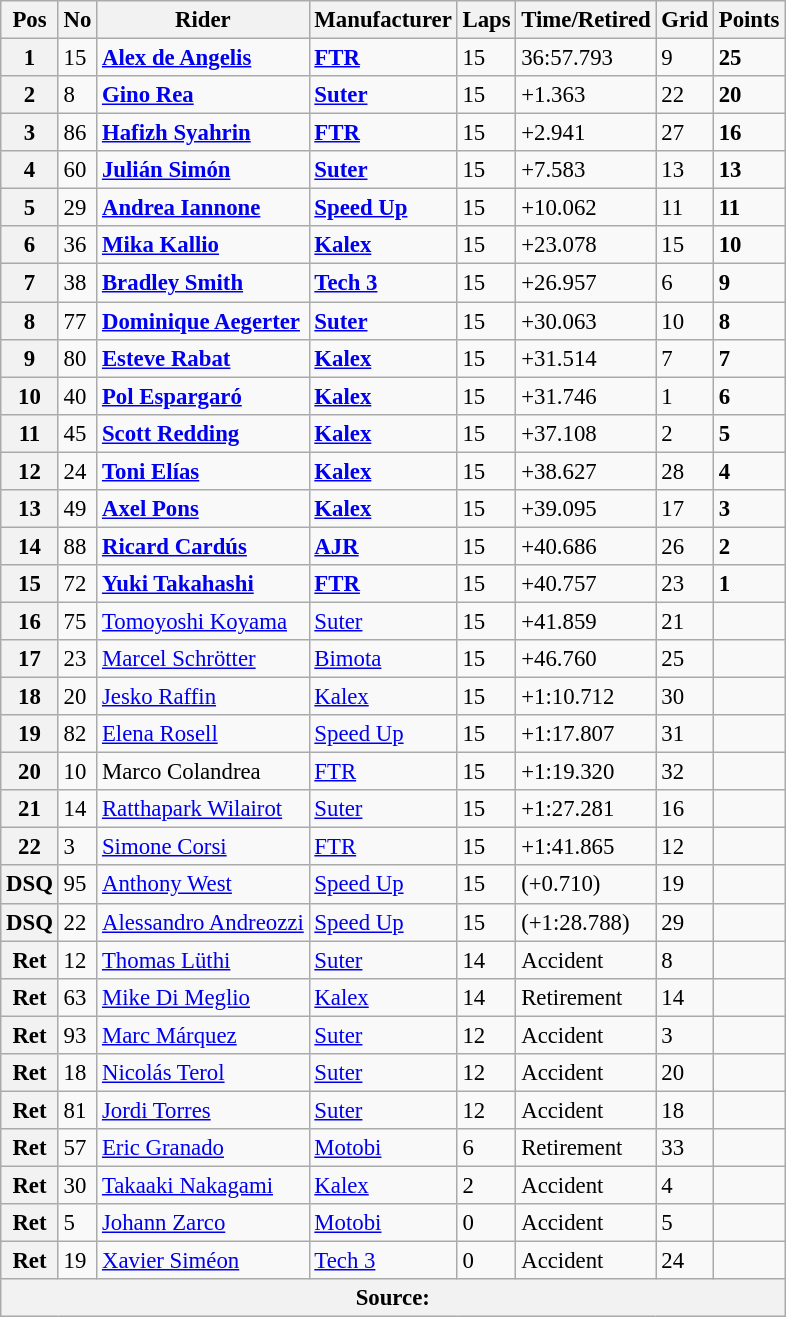<table class="wikitable" style="font-size: 95%;">
<tr>
<th>Pos</th>
<th>No</th>
<th>Rider</th>
<th>Manufacturer</th>
<th>Laps</th>
<th>Time/Retired</th>
<th>Grid</th>
<th>Points</th>
</tr>
<tr>
<th>1</th>
<td>15</td>
<td> <strong><a href='#'>Alex de Angelis</a></strong></td>
<td><strong><a href='#'>FTR</a></strong></td>
<td>15</td>
<td>36:57.793</td>
<td>9</td>
<td><strong>25</strong></td>
</tr>
<tr>
<th>2</th>
<td>8</td>
<td> <strong><a href='#'>Gino Rea</a></strong></td>
<td><strong><a href='#'>Suter</a></strong></td>
<td>15</td>
<td>+1.363</td>
<td>22</td>
<td><strong>20</strong></td>
</tr>
<tr>
<th>3</th>
<td>86</td>
<td> <strong><a href='#'>Hafizh Syahrin</a></strong></td>
<td><strong><a href='#'>FTR</a></strong></td>
<td>15</td>
<td>+2.941</td>
<td>27</td>
<td><strong>16</strong></td>
</tr>
<tr>
<th>4</th>
<td>60</td>
<td> <strong><a href='#'>Julián Simón</a></strong></td>
<td><strong><a href='#'>Suter</a></strong></td>
<td>15</td>
<td>+7.583</td>
<td>13</td>
<td><strong>13</strong></td>
</tr>
<tr>
<th>5</th>
<td>29</td>
<td> <strong><a href='#'>Andrea Iannone</a></strong></td>
<td><strong><a href='#'>Speed Up</a></strong></td>
<td>15</td>
<td>+10.062</td>
<td>11</td>
<td><strong>11</strong></td>
</tr>
<tr>
<th>6</th>
<td>36</td>
<td> <strong><a href='#'>Mika Kallio</a></strong></td>
<td><strong><a href='#'>Kalex</a></strong></td>
<td>15</td>
<td>+23.078</td>
<td>15</td>
<td><strong>10</strong></td>
</tr>
<tr>
<th>7</th>
<td>38</td>
<td> <strong><a href='#'>Bradley Smith</a></strong></td>
<td><strong><a href='#'>Tech 3</a></strong></td>
<td>15</td>
<td>+26.957</td>
<td>6</td>
<td><strong>9</strong></td>
</tr>
<tr>
<th>8</th>
<td>77</td>
<td> <strong><a href='#'>Dominique Aegerter</a></strong></td>
<td><strong><a href='#'>Suter</a></strong></td>
<td>15</td>
<td>+30.063</td>
<td>10</td>
<td><strong>8</strong></td>
</tr>
<tr>
<th>9</th>
<td>80</td>
<td> <strong><a href='#'>Esteve Rabat</a></strong></td>
<td><strong><a href='#'>Kalex</a></strong></td>
<td>15</td>
<td>+31.514</td>
<td>7</td>
<td><strong>7</strong></td>
</tr>
<tr>
<th>10</th>
<td>40</td>
<td> <strong><a href='#'>Pol Espargaró</a></strong></td>
<td><strong><a href='#'>Kalex</a></strong></td>
<td>15</td>
<td>+31.746</td>
<td>1</td>
<td><strong>6</strong></td>
</tr>
<tr>
<th>11</th>
<td>45</td>
<td> <strong><a href='#'>Scott Redding</a></strong></td>
<td><strong><a href='#'>Kalex</a></strong></td>
<td>15</td>
<td>+37.108</td>
<td>2</td>
<td><strong>5</strong></td>
</tr>
<tr>
<th>12</th>
<td>24</td>
<td> <strong><a href='#'>Toni Elías</a></strong></td>
<td><strong><a href='#'>Kalex</a></strong></td>
<td>15</td>
<td>+38.627</td>
<td>28</td>
<td><strong>4</strong></td>
</tr>
<tr>
<th>13</th>
<td>49</td>
<td> <strong><a href='#'>Axel Pons</a></strong></td>
<td><strong><a href='#'>Kalex</a></strong></td>
<td>15</td>
<td>+39.095</td>
<td>17</td>
<td><strong>3</strong></td>
</tr>
<tr>
<th>14</th>
<td>88</td>
<td> <strong><a href='#'>Ricard Cardús</a></strong></td>
<td><strong><a href='#'>AJR</a></strong></td>
<td>15</td>
<td>+40.686</td>
<td>26</td>
<td><strong>2</strong></td>
</tr>
<tr>
<th>15</th>
<td>72</td>
<td> <strong><a href='#'>Yuki Takahashi</a></strong></td>
<td><strong><a href='#'>FTR</a></strong></td>
<td>15</td>
<td>+40.757</td>
<td>23</td>
<td><strong>1</strong></td>
</tr>
<tr>
<th>16</th>
<td>75</td>
<td> <a href='#'>Tomoyoshi Koyama</a></td>
<td><a href='#'>Suter</a></td>
<td>15</td>
<td>+41.859</td>
<td>21</td>
<td></td>
</tr>
<tr>
<th>17</th>
<td>23</td>
<td> <a href='#'>Marcel Schrötter</a></td>
<td><a href='#'>Bimota</a></td>
<td>15</td>
<td>+46.760</td>
<td>25</td>
<td></td>
</tr>
<tr>
<th>18</th>
<td>20</td>
<td> <a href='#'>Jesko Raffin</a></td>
<td><a href='#'>Kalex</a></td>
<td>15</td>
<td>+1:10.712</td>
<td>30</td>
<td></td>
</tr>
<tr>
<th>19</th>
<td>82</td>
<td> <a href='#'>Elena Rosell</a></td>
<td><a href='#'>Speed Up</a></td>
<td>15</td>
<td>+1:17.807</td>
<td>31</td>
<td></td>
</tr>
<tr>
<th>20</th>
<td>10</td>
<td> Marco Colandrea</td>
<td><a href='#'>FTR</a></td>
<td>15</td>
<td>+1:19.320</td>
<td>32</td>
<td></td>
</tr>
<tr>
<th>21</th>
<td>14</td>
<td> <a href='#'>Ratthapark Wilairot</a></td>
<td><a href='#'>Suter</a></td>
<td>15</td>
<td>+1:27.281</td>
<td>16</td>
<td></td>
</tr>
<tr>
<th>22</th>
<td>3</td>
<td> <a href='#'>Simone Corsi</a></td>
<td><a href='#'>FTR</a></td>
<td>15</td>
<td>+1:41.865</td>
<td>12</td>
<td></td>
</tr>
<tr>
<th>DSQ</th>
<td>95</td>
<td> <a href='#'>Anthony West</a></td>
<td><a href='#'>Speed Up</a></td>
<td>15</td>
<td>(+0.710)</td>
<td>19</td>
<td></td>
</tr>
<tr>
<th>DSQ</th>
<td>22</td>
<td> <a href='#'>Alessandro Andreozzi</a></td>
<td><a href='#'>Speed Up</a></td>
<td>15</td>
<td>(+1:28.788)</td>
<td>29</td>
<td></td>
</tr>
<tr>
<th>Ret</th>
<td>12</td>
<td> <a href='#'>Thomas Lüthi</a></td>
<td><a href='#'>Suter</a></td>
<td>14</td>
<td>Accident</td>
<td>8</td>
<td></td>
</tr>
<tr>
<th>Ret</th>
<td>63</td>
<td> <a href='#'>Mike Di Meglio</a></td>
<td><a href='#'>Kalex</a></td>
<td>14</td>
<td>Retirement</td>
<td>14</td>
<td></td>
</tr>
<tr>
<th>Ret</th>
<td>93</td>
<td> <a href='#'>Marc Márquez</a></td>
<td><a href='#'>Suter</a></td>
<td>12</td>
<td>Accident</td>
<td>3</td>
<td></td>
</tr>
<tr>
<th>Ret</th>
<td>18</td>
<td> <a href='#'>Nicolás Terol</a></td>
<td><a href='#'>Suter</a></td>
<td>12</td>
<td>Accident</td>
<td>20</td>
<td></td>
</tr>
<tr>
<th>Ret</th>
<td>81</td>
<td> <a href='#'>Jordi Torres</a></td>
<td><a href='#'>Suter</a></td>
<td>12</td>
<td>Accident</td>
<td>18</td>
<td></td>
</tr>
<tr>
<th>Ret</th>
<td>57</td>
<td> <a href='#'>Eric Granado</a></td>
<td><a href='#'>Motobi</a></td>
<td>6</td>
<td>Retirement</td>
<td>33</td>
<td></td>
</tr>
<tr>
<th>Ret</th>
<td>30</td>
<td> <a href='#'>Takaaki Nakagami</a></td>
<td><a href='#'>Kalex</a></td>
<td>2</td>
<td>Accident</td>
<td>4</td>
<td></td>
</tr>
<tr>
<th>Ret</th>
<td>5</td>
<td> <a href='#'>Johann Zarco</a></td>
<td><a href='#'>Motobi</a></td>
<td>0</td>
<td>Accident</td>
<td>5</td>
<td></td>
</tr>
<tr>
<th>Ret</th>
<td>19</td>
<td> <a href='#'>Xavier Siméon</a></td>
<td><a href='#'>Tech 3</a></td>
<td>0</td>
<td>Accident</td>
<td>24</td>
<td></td>
</tr>
<tr>
<th colspan=8>Source:</th>
</tr>
</table>
